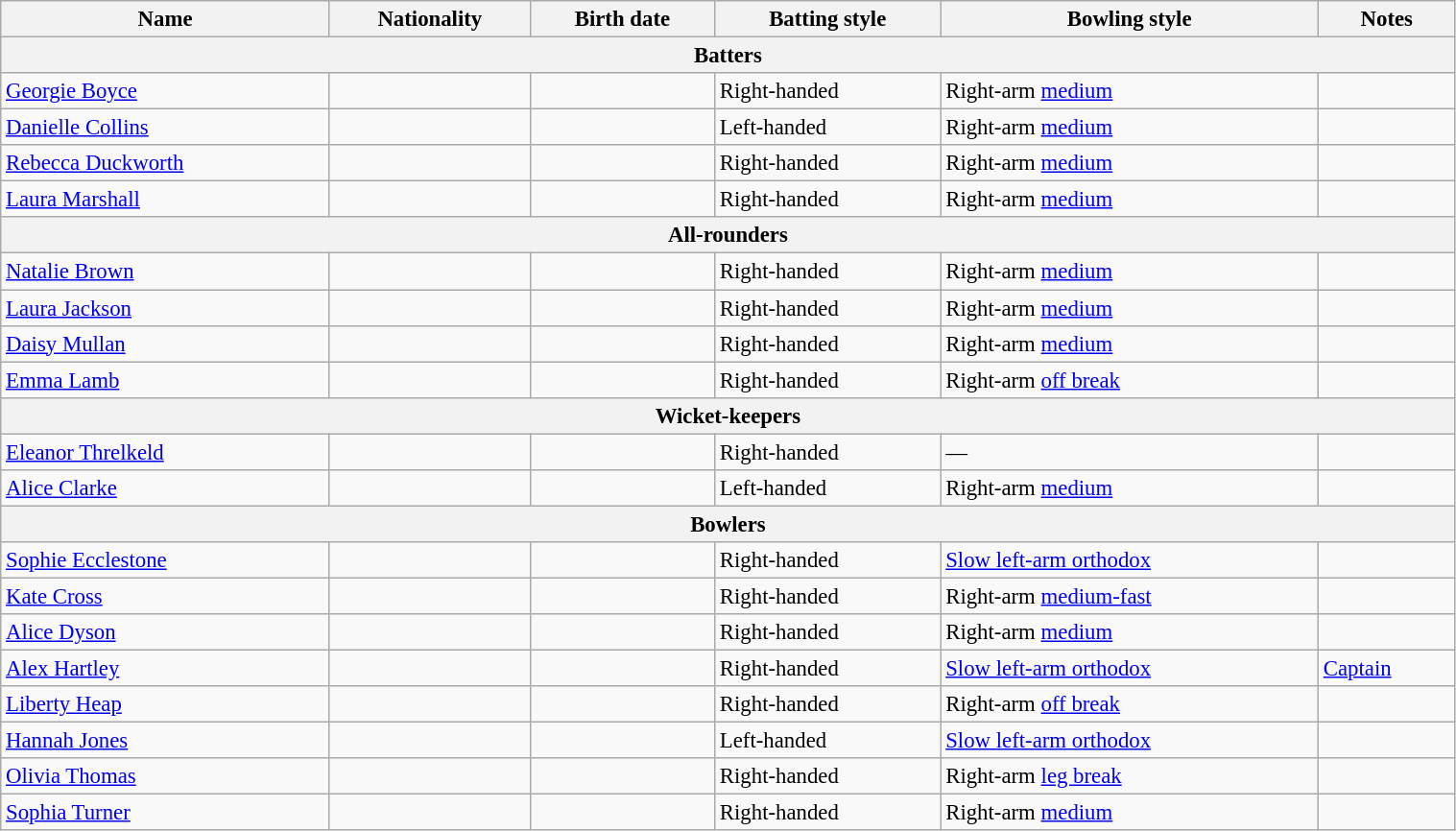<table class="wikitable"  style="font-size:95%; width:80%;">
<tr>
<th>Name</th>
<th>Nationality</th>
<th>Birth date</th>
<th>Batting style</th>
<th>Bowling style</th>
<th>Notes</th>
</tr>
<tr>
<th colspan="7">Batters</th>
</tr>
<tr>
<td><a href='#'>Georgie Boyce</a></td>
<td></td>
<td></td>
<td>Right-handed</td>
<td>Right-arm <a href='#'>medium</a></td>
<td></td>
</tr>
<tr>
<td><a href='#'>Danielle Collins</a></td>
<td></td>
<td></td>
<td>Left-handed</td>
<td>Right-arm <a href='#'>medium</a></td>
<td></td>
</tr>
<tr>
<td><a href='#'>Rebecca Duckworth</a></td>
<td></td>
<td></td>
<td>Right-handed</td>
<td>Right-arm <a href='#'>medium</a></td>
<td></td>
</tr>
<tr>
<td><a href='#'>Laura Marshall</a></td>
<td></td>
<td></td>
<td>Right-handed</td>
<td>Right-arm <a href='#'>medium</a></td>
<td></td>
</tr>
<tr>
<th colspan="7">All-rounders</th>
</tr>
<tr>
<td><a href='#'>Natalie Brown</a></td>
<td></td>
<td></td>
<td>Right-handed</td>
<td>Right-arm <a href='#'>medium</a></td>
<td></td>
</tr>
<tr>
<td><a href='#'>Laura Jackson</a></td>
<td></td>
<td></td>
<td>Right-handed</td>
<td>Right-arm <a href='#'>medium</a></td>
<td></td>
</tr>
<tr>
<td><a href='#'>Daisy Mullan</a></td>
<td></td>
<td></td>
<td>Right-handed</td>
<td>Right-arm <a href='#'>medium</a></td>
<td></td>
</tr>
<tr>
<td><a href='#'>Emma Lamb</a></td>
<td></td>
<td></td>
<td>Right-handed</td>
<td>Right-arm <a href='#'>off break</a></td>
<td></td>
</tr>
<tr>
<th colspan="7">Wicket-keepers</th>
</tr>
<tr>
<td><a href='#'>Eleanor Threlkeld</a></td>
<td></td>
<td></td>
<td>Right-handed</td>
<td>—</td>
<td></td>
</tr>
<tr>
<td><a href='#'>Alice Clarke</a></td>
<td></td>
<td></td>
<td>Left-handed</td>
<td>Right-arm <a href='#'>medium</a></td>
<td></td>
</tr>
<tr>
<th colspan="7">Bowlers</th>
</tr>
<tr>
<td><a href='#'>Sophie Ecclestone</a></td>
<td></td>
<td></td>
<td>Right-handed</td>
<td><a href='#'>Slow left-arm orthodox</a></td>
<td></td>
</tr>
<tr>
<td><a href='#'>Kate Cross</a></td>
<td></td>
<td></td>
<td>Right-handed</td>
<td>Right-arm <a href='#'>medium-fast</a></td>
<td></td>
</tr>
<tr>
<td><a href='#'>Alice Dyson</a></td>
<td></td>
<td></td>
<td>Right-handed</td>
<td>Right-arm <a href='#'>medium</a></td>
<td></td>
</tr>
<tr>
<td><a href='#'>Alex Hartley</a></td>
<td></td>
<td></td>
<td>Right-handed</td>
<td><a href='#'>Slow left-arm orthodox</a></td>
<td><a href='#'>Captain</a></td>
</tr>
<tr>
<td><a href='#'>Liberty Heap</a></td>
<td></td>
<td></td>
<td>Right-handed</td>
<td>Right-arm <a href='#'>off break</a></td>
<td></td>
</tr>
<tr>
<td><a href='#'>Hannah Jones</a></td>
<td></td>
<td></td>
<td>Left-handed</td>
<td><a href='#'>Slow left-arm orthodox</a></td>
<td></td>
</tr>
<tr>
<td><a href='#'>Olivia Thomas</a></td>
<td></td>
<td></td>
<td>Right-handed</td>
<td>Right-arm <a href='#'>leg break</a></td>
<td></td>
</tr>
<tr>
<td><a href='#'>Sophia Turner</a></td>
<td></td>
<td></td>
<td>Right-handed</td>
<td>Right-arm <a href='#'>medium</a></td>
<td></td>
</tr>
</table>
